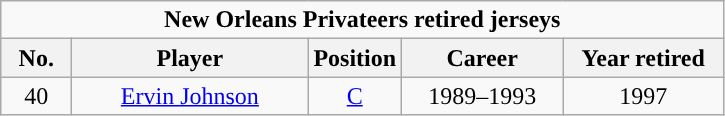<table class="wikitable" style="text-align:center">
<tr>
<td colspan="5"><strong>New Orleans Privateers retired jerseys</strong></td>
</tr>
<tr>
<th width=40px>No.</th>
<th width=150px>Player</th>
<th width=25px>Position</th>
<th width=100px>Career</th>
<th width=100px>Year retired</th>
</tr>
<tr>
<td>40</td>
<td><a href='#'>Ervin Johnson</a></td>
<td><a href='#'>C</a></td>
<td>1989–1993</td>
<td>1997</td>
</tr>
</table>
